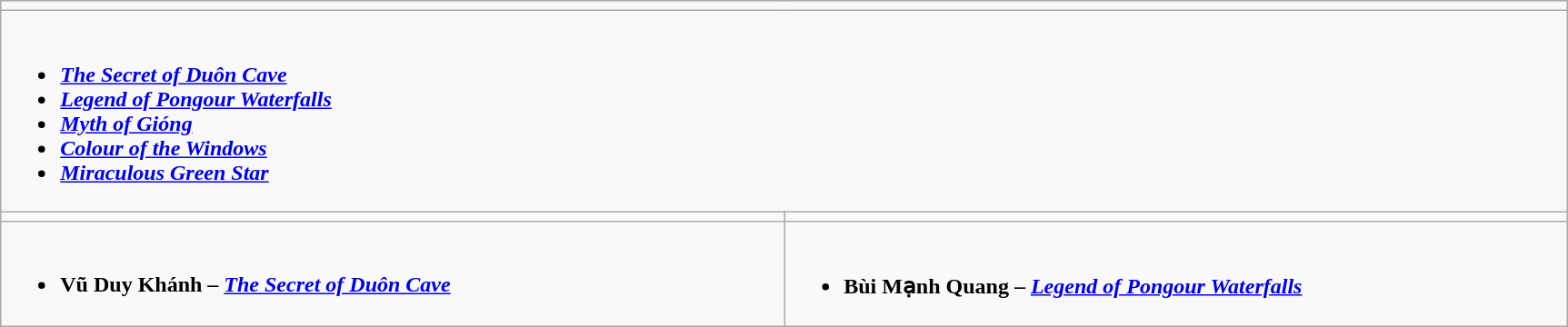<table class="wikitable" align="center" style="width:91%">
<tr>
<td colspan="2" style="vertical-align:top; width:100%;"></td>
</tr>
<tr>
<td colspan="2" valign="top"><br><ul><li><strong><em><span><a href='#'>The Secret of Duôn Cave</a></span></em></strong> </li><li><strong><em><span><a href='#'>Legend of Pongour Waterfalls</a></span></em></strong> </li><li><strong><em><span><a href='#'>Myth of Gióng</a></span></em></strong> </li><li><strong><em><span><a href='#'>Colour of the Windows</a></span></em></strong></li><li><strong><em><span><a href='#'>Miraculous Green Star</a></span></em></strong></li></ul></td>
</tr>
<tr>
<td style="vertical-align:top; width:50%;"></td>
<td style="vertical-align:top; width:50%;"></td>
</tr>
<tr>
<td valign="top"><br><ul><li><strong>Vũ Duy Khánh – <em><a href='#'>The Secret of Duôn Cave</a></em> </strong></li></ul></td>
<td valign="top"><br><ul><li><strong>Bùi Mạnh Quang – <em><a href='#'>Legend of Pongour Waterfalls</a></em> </strong></li></ul></td>
</tr>
</table>
